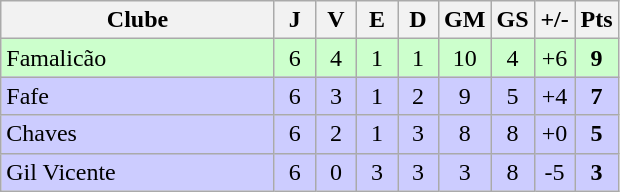<table class="wikitable" style="text-align: center;">
<tr>
<th width=175>Clube</th>
<th width=20>J</th>
<th width=20>V</th>
<th width=20>E</th>
<th width=20>D</th>
<th width=20>GM</th>
<th width=20>GS</th>
<th width=20>+/-</th>
<th width=20>Pts</th>
</tr>
<tr bgcolor=#ccffcc>
<td align=left>Famalicão</td>
<td>6</td>
<td>4</td>
<td>1</td>
<td>1</td>
<td>10</td>
<td>4</td>
<td>+6</td>
<td><strong>9</strong></td>
</tr>
<tr bgcolor=#ccccff>
<td align=left>Fafe</td>
<td>6</td>
<td>3</td>
<td>1</td>
<td>2</td>
<td>9</td>
<td>5</td>
<td>+4</td>
<td><strong>7</strong></td>
</tr>
<tr bgcolor=#ccccff>
<td align=left>Chaves</td>
<td>6</td>
<td>2</td>
<td>1</td>
<td>3</td>
<td>8</td>
<td>8</td>
<td>+0</td>
<td><strong>5</strong></td>
</tr>
<tr bgcolor=#ccccff>
<td align=left>Gil Vicente</td>
<td>6</td>
<td>0</td>
<td>3</td>
<td>3</td>
<td>3</td>
<td>8</td>
<td>-5</td>
<td><strong>3</strong></td>
</tr>
</table>
